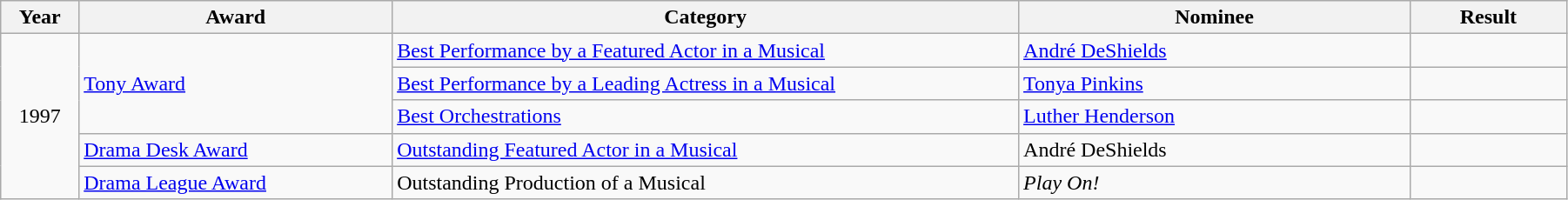<table class="wikitable" width="95%">
<tr>
<th width="5%">Year</th>
<th width="20%">Award</th>
<th width="40%">Category</th>
<th width="25%">Nominee</th>
<th width="10%">Result</th>
</tr>
<tr>
<td rowspan="7" align="center">1997</td>
<td rowspan="3"><a href='#'>Tony Award</a></td>
<td><a href='#'>Best Performance by a Featured Actor in a Musical</a></td>
<td><a href='#'>André DeShields</a></td>
<td></td>
</tr>
<tr>
<td><a href='#'>Best Performance by a Leading Actress in a Musical</a></td>
<td><a href='#'>Tonya Pinkins</a></td>
<td></td>
</tr>
<tr>
<td><a href='#'>Best Orchestrations</a></td>
<td><a href='#'>Luther Henderson</a></td>
<td></td>
</tr>
<tr>
<td><a href='#'>Drama Desk Award</a></td>
<td><a href='#'>Outstanding Featured Actor in a Musical</a></td>
<td>André DeShields</td>
<td></td>
</tr>
<tr>
<td><a href='#'>Drama League Award</a></td>
<td>Outstanding Production of a Musical</td>
<td><em>Play On!</em></td>
<td></td>
</tr>
</table>
